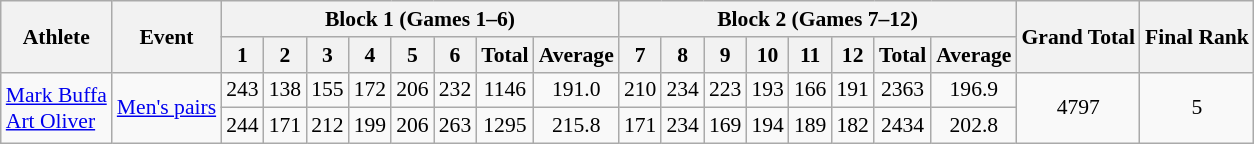<table class="wikitable" border="1" style="font-size:90%">
<tr>
<th rowspan=2>Athlete</th>
<th rowspan=2>Event</th>
<th colspan=8>Block 1 (Games 1–6)</th>
<th colspan=8>Block 2 (Games 7–12)</th>
<th rowspan=2>Grand Total</th>
<th rowspan=2>Final Rank</th>
</tr>
<tr>
<th>1</th>
<th>2</th>
<th>3</th>
<th>4</th>
<th>5</th>
<th>6</th>
<th>Total</th>
<th>Average</th>
<th>7</th>
<th>8</th>
<th>9</th>
<th>10</th>
<th>11</th>
<th>12</th>
<th>Total</th>
<th>Average</th>
</tr>
<tr>
<td rowspan=2><a href='#'>Mark Buffa</a> <br> <a href='#'>Art Oliver</a></td>
<td rowspan=2><a href='#'>Men's pairs</a></td>
<td align=center>243</td>
<td align=center>138</td>
<td align=center>155</td>
<td align=center>172</td>
<td align=center>206</td>
<td align=center>232</td>
<td align=center>1146</td>
<td align=center>191.0</td>
<td align=center>210</td>
<td align=center>234</td>
<td align=center>223</td>
<td align=center>193</td>
<td align=center>166</td>
<td align=center>191</td>
<td align=center>2363</td>
<td align=center>196.9</td>
<td align=center rowspan=2>4797</td>
<td align=center rowspan=2>5</td>
</tr>
<tr>
<td align=center>244</td>
<td align=center>171</td>
<td align=center>212</td>
<td align=center>199</td>
<td align=center>206</td>
<td align=center>263</td>
<td align=center>1295</td>
<td align=center>215.8</td>
<td align=center>171</td>
<td align=center>234</td>
<td align=center>169</td>
<td align=center>194</td>
<td align=center>189</td>
<td align=center>182</td>
<td align=center>2434</td>
<td align=center>202.8</td>
</tr>
</table>
